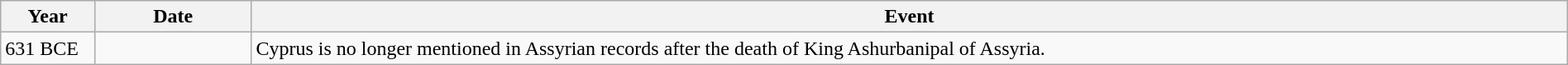<table class="wikitable" width="100%">
<tr>
<th style="width:6%">Year</th>
<th style="width:10%">Date</th>
<th>Event</th>
</tr>
<tr>
<td>631 BCE</td>
<td></td>
<td>Cyprus is no longer mentioned in Assyrian records after the death of King Ashurbanipal of Assyria.</td>
</tr>
</table>
